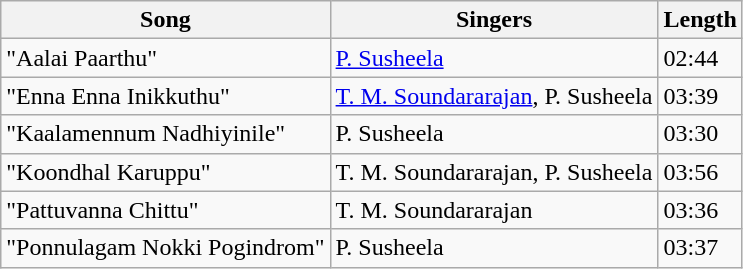<table class="wikitable">
<tr>
<th>Song</th>
<th>Singers</th>
<th>Length</th>
</tr>
<tr>
<td>"Aalai Paarthu"</td>
<td><a href='#'>P. Susheela</a></td>
<td>02:44</td>
</tr>
<tr>
<td>"Enna Enna Inikkuthu"</td>
<td><a href='#'>T. M. Soundararajan</a>, P. Susheela</td>
<td>03:39</td>
</tr>
<tr>
<td>"Kaalamennum Nadhiyinile"</td>
<td>P. Susheela</td>
<td>03:30</td>
</tr>
<tr>
<td>"Koondhal Karuppu"</td>
<td>T. M. Soundararajan, P. Susheela</td>
<td>03:56</td>
</tr>
<tr>
<td>"Pattuvanna Chittu"</td>
<td>T. M. Soundararajan</td>
<td>03:36</td>
</tr>
<tr>
<td>"Ponnulagam Nokki Pogindrom"</td>
<td>P. Susheela</td>
<td>03:37</td>
</tr>
</table>
